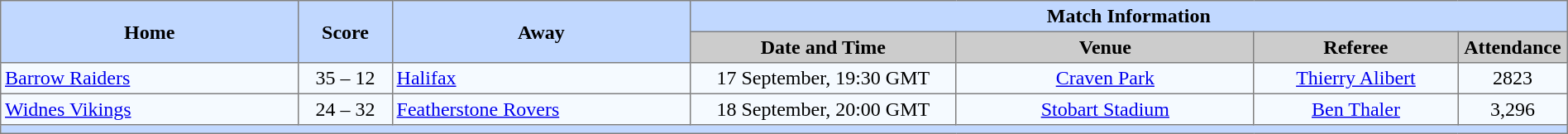<table border="1" cellpadding="3" cellspacing="0" style="border-collapse:collapse; text-align:center; width:100%;">
<tr style="background:#c1d8ff;">
<th rowspan="2" style="width:19%;">Home</th>
<th rowspan="2" style="width:6%;">Score</th>
<th rowspan="2" style="width:19%;">Away</th>
<th colspan=6>Match Information</th>
</tr>
<tr style="background:#ccc;">
<th width=17%>Date and Time</th>
<th width=19%>Venue</th>
<th width=13%>Referee</th>
<th width=7%>Attendance</th>
</tr>
<tr style="background:#f5faff;">
<td align=left> <a href='#'>Barrow Raiders</a></td>
<td>35 – 12</td>
<td align=left> <a href='#'>Halifax</a></td>
<td>17 September, 19:30 GMT</td>
<td><a href='#'>Craven Park</a></td>
<td><a href='#'>Thierry Alibert</a></td>
<td>2823</td>
</tr>
<tr style="background:#f5faff;">
<td align=left> <a href='#'>Widnes Vikings</a></td>
<td>24 – 32</td>
<td align=left> <a href='#'>Featherstone Rovers</a></td>
<td>18 September, 20:00 GMT</td>
<td><a href='#'>Stobart Stadium</a></td>
<td><a href='#'>Ben Thaler</a></td>
<td>3,296</td>
</tr>
<tr style="background:#c1d8ff;">
<th colspan="10"></th>
</tr>
</table>
